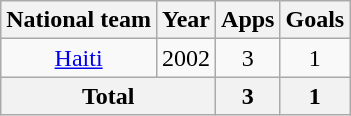<table class="wikitable" style="text-align:center">
<tr>
<th>National team</th>
<th>Year</th>
<th>Apps</th>
<th>Goals</th>
</tr>
<tr>
<td rowspan="1"><a href='#'>Haiti</a></td>
<td>2002</td>
<td>3</td>
<td>1</td>
</tr>
<tr>
<th colspan="2">Total</th>
<th>3</th>
<th>1</th>
</tr>
</table>
